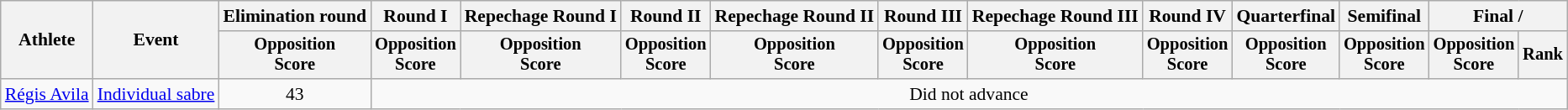<table class="wikitable" style="font-size:90%">
<tr>
<th rowspan="2">Athlete</th>
<th rowspan="2">Event</th>
<th>Elimination round</th>
<th>Round I</th>
<th>Repechage Round I</th>
<th>Round II</th>
<th>Repechage Round II</th>
<th>Round III</th>
<th>Repechage Round III</th>
<th>Round IV</th>
<th>Quarterfinal</th>
<th>Semifinal</th>
<th colspan=2>Final / </th>
</tr>
<tr style="font-size:95%">
<th>Opposition <br> Score</th>
<th>Opposition <br> Score</th>
<th>Opposition <br> Score</th>
<th>Opposition <br> Score</th>
<th>Opposition <br> Score</th>
<th>Opposition <br> Score</th>
<th>Opposition <br> Score</th>
<th>Opposition <br> Score</th>
<th>Opposition <br> Score</th>
<th>Opposition <br> Score</th>
<th>Opposition <br> Score</th>
<th>Rank</th>
</tr>
<tr align=center>
<td align=left><a href='#'>Régis Avila</a></td>
<td align=left rowspan=1><a href='#'>Individual sabre</a></td>
<td>43</td>
<td colspan=11>Did not advance</td>
</tr>
</table>
